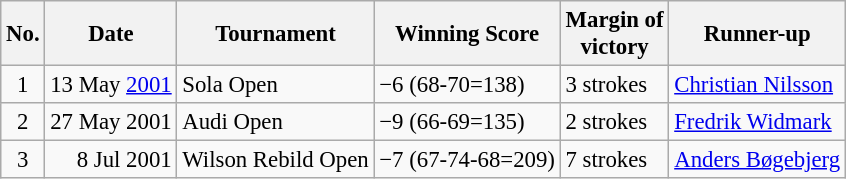<table class="wikitable" style="font-size:95%;">
<tr>
<th>No.</th>
<th>Date</th>
<th>Tournament</th>
<th>Winning Score</th>
<th>Margin of<br>victory</th>
<th>Runner-up</th>
</tr>
<tr>
<td align=center>1</td>
<td align=right>13 May <a href='#'>2001</a></td>
<td>Sola Open</td>
<td>−6 (68-70=138)</td>
<td>3 strokes</td>
<td> <a href='#'>Christian Nilsson</a></td>
</tr>
<tr>
<td align=center>2</td>
<td align=right>27 May 2001</td>
<td>Audi Open</td>
<td>−9 (66-69=135)</td>
<td>2 strokes</td>
<td> <a href='#'>Fredrik Widmark</a></td>
</tr>
<tr>
<td align=center>3</td>
<td align=right>8 Jul 2001</td>
<td>Wilson Rebild Open</td>
<td>−7 (67-74-68=209)</td>
<td>7 strokes</td>
<td> <a href='#'>Anders Bøgebjerg</a></td>
</tr>
</table>
